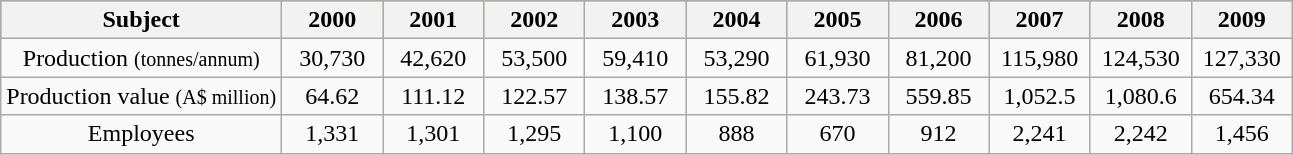<table class="wikitable">
<tr style="text-align:center; background:#daa520;">
<th>Subject</th>
<th scope="col" style="width: 60px;">2000</th>
<th scope="col" style="width: 60px;">2001</th>
<th scope="col" style="width: 60px;">2002</th>
<th scope="col" style="width: 60px;">2003</th>
<th scope="col" style="width: 60px;">2004</th>
<th scope="col" style="width: 60px;">2005</th>
<th scope="col" style="width: 60px;">2006</th>
<th scope="col" style="width: 60px;">2007</th>
<th scope="col" style="width: 60px;">2008</th>
<th scope="col" style="width: 60px;">2009</th>
</tr>
<tr style="text-align:center;">
<td>Production <small>(tonnes/annum)</small></td>
<td>30,730</td>
<td>42,620</td>
<td>53,500</td>
<td>59,410</td>
<td>53,290</td>
<td>61,930</td>
<td>81,200</td>
<td>115,980</td>
<td>124,530</td>
<td>127,330</td>
</tr>
<tr style="text-align:center;">
<td>Production value <small>(A$ million)</small></td>
<td>64.62</td>
<td>111.12</td>
<td>122.57</td>
<td>138.57</td>
<td>155.82</td>
<td>243.73</td>
<td>559.85</td>
<td>1,052.5</td>
<td>1,080.6</td>
<td>654.34</td>
</tr>
<tr style="text-align:center;">
<td>Employees</td>
<td>1,331</td>
<td>1,301</td>
<td>1,295</td>
<td>1,100</td>
<td>888</td>
<td>670</td>
<td>912</td>
<td>2,241</td>
<td>2,242</td>
<td>1,456</td>
</tr>
</table>
